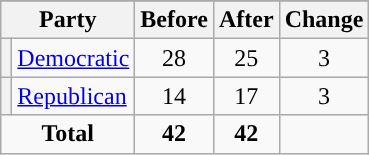<table class="wikitable" style="text-align:center;">
<tr>
</tr>
<tr>
<th colspan=2>Party</th>
<th>Before</th>
<th>After</th>
<th>Change</th>
</tr>
<tr>
<th style="background-color:"></th>
<td style="text-align:left;"><a href='#'>Democratic</a></td>
<td>28</td>
<td>25</td>
<td> 3</td>
</tr>
<tr>
<th style="background-color:"></th>
<td style="text-align:left;"><a href='#'>Republican</a></td>
<td>14</td>
<td>17</td>
<td> 3</td>
</tr>
<tr>
<td colspan=2><strong>Total</strong></td>
<td><strong>42</strong></td>
<td><strong>42</strong></td>
<td></td>
</tr>
</table>
